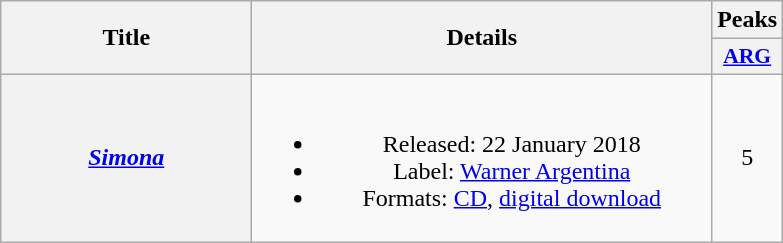<table class="wikitable plainrowheaders" style="text-align:center">
<tr>
<th scope="col" rowspan="2" style="width:10em">Title</th>
<th scope="col" rowspan="2" style="width:18.7em">Details</th>
<th scope="col">Peaks</th>
</tr>
<tr>
<th scope="col" style="width:2.5em;font-size:90%"><a href='#'>ARG</a><br></th>
</tr>
<tr>
<th scope="row"><em><a href='#'>Simona</a></em></th>
<td><br><ul><li>Released: 22 January 2018</li><li>Label: <a href='#'>Warner Argentina</a></li><li>Formats: <a href='#'>CD</a>, <a href='#'>digital download</a></li></ul></td>
<td>5</td>
</tr>
</table>
